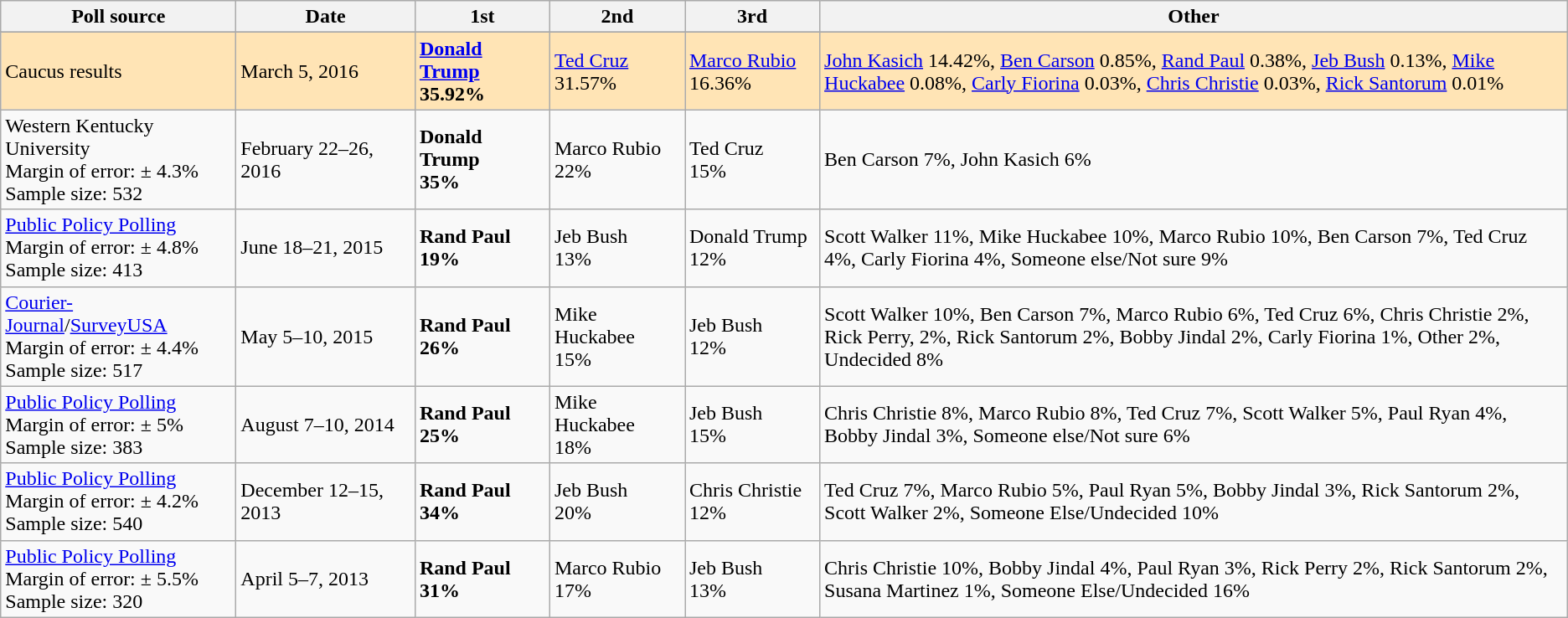<table class="wikitable">
<tr>
<th style="width:180px;">Poll source</th>
<th style="width:135px;">Date</th>
<th style="width:100px;">1st</th>
<th style="width:100px;">2nd</th>
<th style="width:100px;">3rd</th>
<th>Other</th>
</tr>
<tr>
</tr>
<tr style="background:Moccasin;">
<td>Caucus results</td>
<td>March 5, 2016</td>
<td><strong><a href='#'>Donald Trump</a><br>35.92%</strong></td>
<td><a href='#'>Ted Cruz</a><br>31.57%</td>
<td><a href='#'>Marco Rubio</a><br>16.36%</td>
<td><a href='#'>John Kasich</a> 14.42%, <a href='#'>Ben Carson</a> 0.85%, <a href='#'>Rand Paul</a> 0.38%, <a href='#'>Jeb Bush</a> 0.13%, <a href='#'>Mike Huckabee</a> 0.08%, <a href='#'>Carly Fiorina</a> 0.03%, <a href='#'>Chris Christie</a> 0.03%, <a href='#'>Rick Santorum</a> 0.01%</td>
</tr>
<tr>
<td>Western Kentucky University<br>Margin of error: ± 4.3%
<br>Sample size: 532</td>
<td>February 22–26, 2016</td>
<td><strong>Donald Trump<br>35%</strong></td>
<td>Marco Rubio<br>22%</td>
<td>Ted Cruz<br>15%</td>
<td>Ben Carson 7%, John Kasich 6%</td>
</tr>
<tr>
<td><a href='#'>Public Policy Polling</a><br>Margin of error: ± 4.8%
<br>Sample size: 413</td>
<td>June 18–21, 2015</td>
<td><strong>Rand Paul<br>19%</strong></td>
<td>Jeb Bush<br>13%</td>
<td>Donald Trump<br>12%</td>
<td>Scott Walker 11%, Mike Huckabee 10%, Marco Rubio 10%, Ben Carson 7%, Ted Cruz 4%, Carly Fiorina 4%, Someone else/Not sure 9%</td>
</tr>
<tr>
<td><a href='#'>Courier-Journal</a>/<a href='#'>SurveyUSA</a><br>Margin of error: ± 4.4%
<br>Sample size: 517</td>
<td>May 5–10, 2015</td>
<td><strong>Rand Paul<br>26%</strong></td>
<td>Mike Huckabee<br>15%</td>
<td>Jeb Bush<br>12%</td>
<td>Scott Walker 10%, Ben Carson 7%, Marco Rubio 6%, Ted Cruz 6%, Chris Christie 2%, Rick Perry, 2%, Rick Santorum 2%, Bobby Jindal 2%, Carly Fiorina 1%, Other 2%, Undecided 8%</td>
</tr>
<tr>
<td><a href='#'>Public Policy Polling</a><br>Margin of error: ± 5%
<br>Sample size: 383</td>
<td>August 7–10, 2014</td>
<td><strong>Rand Paul<br>25%</strong></td>
<td>Mike Huckabee<br>18%</td>
<td>Jeb Bush<br>15%</td>
<td>Chris Christie 8%, Marco Rubio 8%, Ted Cruz 7%, Scott Walker 5%, Paul Ryan 4%, Bobby Jindal 3%, Someone else/Not sure 6%</td>
</tr>
<tr>
<td><a href='#'>Public Policy Polling</a><br>Margin of error: ± 4.2%
<br>Sample size: 540</td>
<td>December 12–15, 2013</td>
<td><strong>Rand Paul<br>34%</strong></td>
<td>Jeb Bush<br>20%</td>
<td>Chris Christie<br>12%</td>
<td>Ted Cruz 7%, Marco Rubio 5%, Paul Ryan 5%, Bobby Jindal 3%, Rick Santorum 2%, Scott Walker 2%, Someone Else/Undecided 10%</td>
</tr>
<tr>
<td><a href='#'>Public Policy Polling</a><br>Margin of error: ± 5.5%
<br>Sample size: 320</td>
<td>April 5–7, 2013</td>
<td><strong>Rand Paul<br>31%</strong></td>
<td>Marco Rubio<br>17%</td>
<td>Jeb Bush<br>13%</td>
<td>Chris Christie 10%, Bobby Jindal 4%, Paul Ryan 3%, Rick Perry 2%, Rick Santorum 2%, Susana Martinez 1%, Someone Else/Undecided 16%</td>
</tr>
</table>
